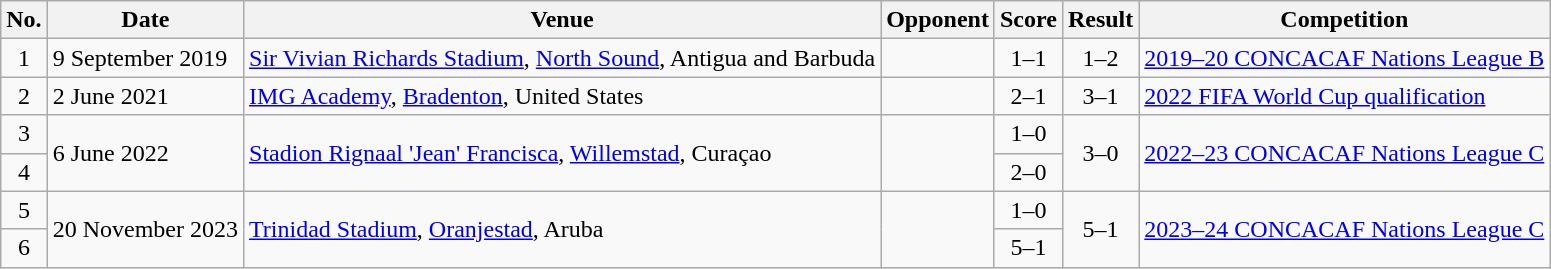<table class="wikitable sortable">
<tr>
<th scope="col">No.</th>
<th scope="col">Date</th>
<th scope="col">Venue</th>
<th scope="col">Opponent</th>
<th scope="col">Score</th>
<th scope="col">Result</th>
<th scope="col">Competition</th>
</tr>
<tr>
<td align="center">1</td>
<td>9 September 2019</td>
<td><a href='#'>Sir Vivian Richards Stadium</a>, <a href='#'>North Sound</a>, Antigua and Barbuda</td>
<td></td>
<td align="center">1–1</td>
<td align="center">1–2</td>
<td><a href='#'>2019–20 CONCACAF Nations League B</a></td>
</tr>
<tr>
<td align="center">2</td>
<td>2 June 2021</td>
<td><a href='#'>IMG Academy</a>, <a href='#'>Bradenton</a>, United States</td>
<td></td>
<td align="center">2–1</td>
<td align="center">3–1</td>
<td><a href='#'>2022 FIFA World Cup qualification</a></td>
</tr>
<tr>
<td align="center">3</td>
<td rowspan="2">6 June 2022</td>
<td rowspan="2"><a href='#'>Stadion Rignaal 'Jean' Francisca</a>, <a href='#'>Willemstad</a>, Curaçao</td>
<td rowspan="2"></td>
<td align="center">1–0</td>
<td rowspan="2" align="center">3–0</td>
<td rowspan="2"><a href='#'>2022–23 CONCACAF Nations League C</a></td>
</tr>
<tr>
<td align="center">4</td>
<td align="center">2–0</td>
</tr>
<tr>
<td align="center">5</td>
<td rowspan="2">20 November 2023</td>
<td rowspan="2"><a href='#'>Trinidad Stadium</a>, <a href='#'>Oranjestad</a>, Aruba</td>
<td rowspan="2"></td>
<td align="center">1–0</td>
<td rowspan="2" align="center">5–1</td>
<td rowspan="2"><a href='#'>2023–24 CONCACAF Nations League C</a></td>
</tr>
<tr>
<td align="center">6</td>
<td align="center">5–1</td>
</tr>
</table>
